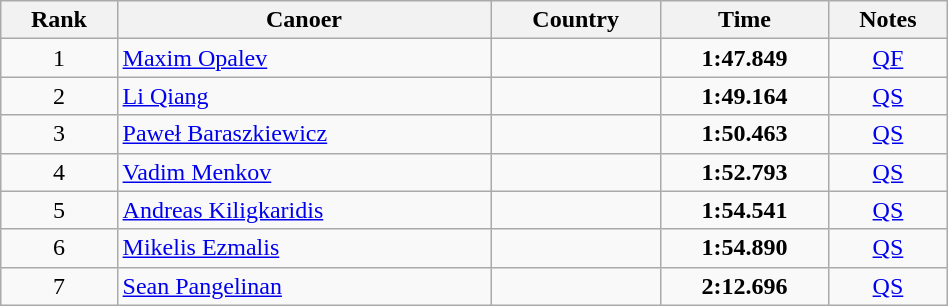<table class="wikitable sortable" width=50% style="text-align:center">
<tr>
<th>Rank</th>
<th>Canoer</th>
<th>Country</th>
<th>Time</th>
<th>Notes</th>
</tr>
<tr>
<td>1</td>
<td align=left><a href='#'>Maxim Opalev</a></td>
<td align=left></td>
<td><strong>1:47.849</strong></td>
<td><a href='#'>QF</a></td>
</tr>
<tr>
<td>2</td>
<td align=left><a href='#'>Li Qiang</a></td>
<td align=left></td>
<td><strong>1:49.164</strong></td>
<td><a href='#'>QS</a></td>
</tr>
<tr>
<td>3</td>
<td align=left><a href='#'>Paweł Baraszkiewicz</a></td>
<td align=left></td>
<td><strong>1:50.463</strong></td>
<td><a href='#'>QS</a></td>
</tr>
<tr>
<td>4</td>
<td align=left><a href='#'>Vadim Menkov</a></td>
<td align=left></td>
<td><strong>1:52.793</strong></td>
<td><a href='#'>QS</a></td>
</tr>
<tr>
<td>5</td>
<td align=left><a href='#'>Andreas Kiligkaridis</a></td>
<td align=left></td>
<td><strong>1:54.541</strong></td>
<td><a href='#'>QS</a></td>
</tr>
<tr>
<td>6</td>
<td align=left><a href='#'>Mikelis Ezmalis</a></td>
<td align=left></td>
<td><strong>1:54.890</strong></td>
<td><a href='#'>QS</a></td>
</tr>
<tr>
<td>7</td>
<td align=left><a href='#'>Sean Pangelinan</a></td>
<td align=left></td>
<td><strong>2:12.696</strong></td>
<td><a href='#'>QS</a></td>
</tr>
</table>
